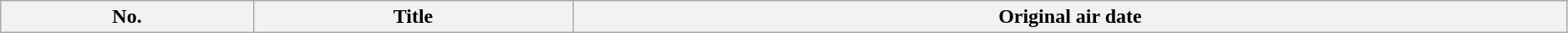<table class="wikitable plainrowheaders" style="width:99%">
<tr>
<th>No.</th>
<th>Title</th>
<th>Original air date<br>






</th>
</tr>
</table>
